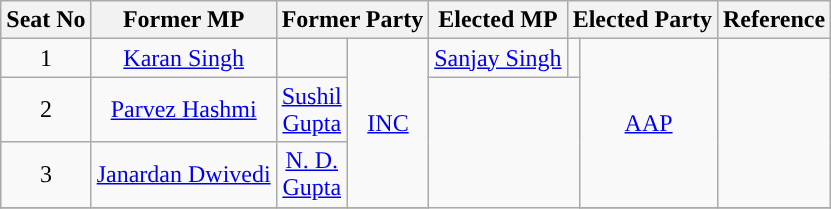<table class="wikitable">
<tr>
<th>Seat No</th>
<th>Former MP</th>
<th colspan=2>Former Party</th>
<th>Elected MP</th>
<th colspan=2>Elected Party</th>
<th>Reference</th>
</tr>
<tr style="text-align:center;">
<td>1</td>
<td><a href='#'>Karan Singh</a></td>
<td width="1px"></td>
<td rowspan=3><a href='#'>INC</a></td>
<td><a href='#'>Sanjay Singh</a></td>
<td width="1px"></td>
<td rowspan=3><a href='#'>AAP</a></td>
<td rowspan=3></td>
</tr>
<tr style="text-align:center;">
<td>2</td>
<td><a href='#'>Parvez Hashmi</a></td>
<td><a href='#'>Sushil Gupta</a></td>
</tr>
<tr style="text-align:center;">
<td>3</td>
<td><a href='#'>Janardan Dwivedi</a></td>
<td><a href='#'>N. D. Gupta</a></td>
</tr>
<tr>
</tr>
</table>
